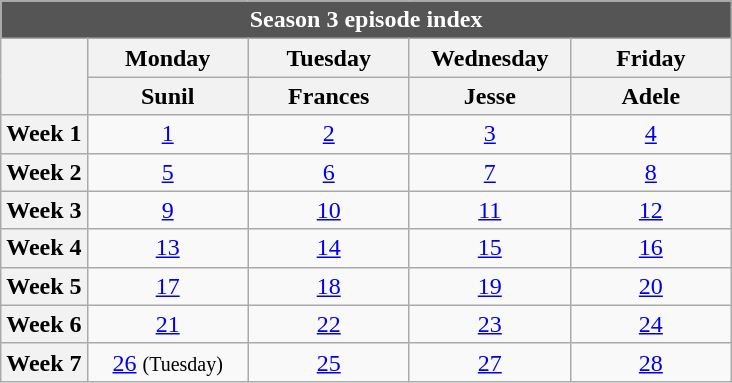<table class="wikitable collapsible" style="text-align: center;">
<tr>
<th style="background-color: #555555; color: #ffffff;" colspan="6">Season 3 episode index</th>
</tr>
<tr>
<th rowspan="2"></th>
<th width="100px">Monday</th>
<th width="100px">Tuesday</th>
<th width="100px">Wednesday</th>
<th width="100px">Friday</th>
</tr>
<tr>
<th>Sunil</th>
<th>Frances</th>
<th>Jesse</th>
<th>Adele</th>
</tr>
<tr>
<th>Week 1</th>
<td><a href='#'>1</a></td>
<td><a href='#'>2</a></td>
<td><a href='#'>3</a></td>
<td><a href='#'>4</a></td>
</tr>
<tr>
<th>Week 2</th>
<td><a href='#'>5</a></td>
<td><a href='#'>6</a></td>
<td><a href='#'>7</a></td>
<td><a href='#'>8</a></td>
</tr>
<tr>
<th>Week 3</th>
<td><a href='#'>9</a></td>
<td><a href='#'>10</a></td>
<td><a href='#'>11</a></td>
<td><a href='#'>12</a></td>
</tr>
<tr>
<th>Week 4</th>
<td><a href='#'>13</a></td>
<td><a href='#'>14</a></td>
<td><a href='#'>15</a></td>
<td><a href='#'>16</a></td>
</tr>
<tr>
<th>Week 5</th>
<td><a href='#'>17</a></td>
<td><a href='#'>18</a></td>
<td><a href='#'>19</a></td>
<td><a href='#'>20</a></td>
</tr>
<tr>
<th>Week 6</th>
<td><a href='#'>21</a></td>
<td><a href='#'>22</a></td>
<td><a href='#'>23</a></td>
<td><a href='#'>24</a></td>
</tr>
<tr>
<th>Week 7</th>
<td><a href='#'>26</a> <small>(Tuesday)</small></td>
<td><a href='#'>25</a></td>
<td><a href='#'>27</a></td>
<td><a href='#'>28</a></td>
</tr>
</table>
